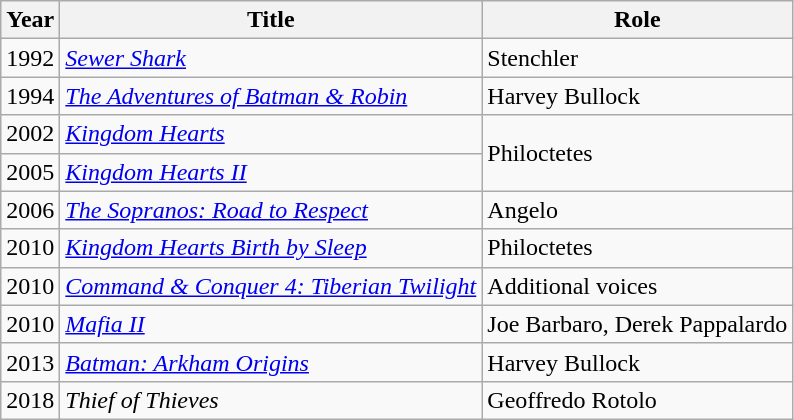<table class="wikitable sortable">
<tr>
<th>Year</th>
<th>Title</th>
<th>Role</th>
</tr>
<tr>
<td>1992</td>
<td><em><a href='#'>Sewer Shark</a></em></td>
<td>Stenchler</td>
</tr>
<tr>
<td>1994</td>
<td><em><a href='#'>The Adventures of Batman & Robin</a></em></td>
<td>Harvey Bullock</td>
</tr>
<tr>
<td>2002</td>
<td><em><a href='#'>Kingdom Hearts</a></em></td>
<td rowspan="2">Philoctetes</td>
</tr>
<tr>
<td>2005</td>
<td><em><a href='#'>Kingdom Hearts II</a></em></td>
</tr>
<tr>
<td>2006</td>
<td><em><a href='#'>The Sopranos: Road to Respect</a></em></td>
<td>Angelo</td>
</tr>
<tr>
<td>2010</td>
<td><em><a href='#'>Kingdom Hearts Birth by Sleep</a></em></td>
<td>Philoctetes</td>
</tr>
<tr>
<td>2010</td>
<td><em><a href='#'>Command & Conquer 4: Tiberian Twilight</a></em></td>
<td>Additional voices</td>
</tr>
<tr>
<td>2010</td>
<td><em><a href='#'>Mafia II</a></em></td>
<td>Joe Barbaro, Derek Pappalardo</td>
</tr>
<tr>
<td>2013</td>
<td><em><a href='#'>Batman: Arkham Origins</a></em></td>
<td>Harvey Bullock</td>
</tr>
<tr>
<td>2018</td>
<td><em>Thief of Thieves</em></td>
<td>Geoffredo Rotolo</td>
</tr>
</table>
